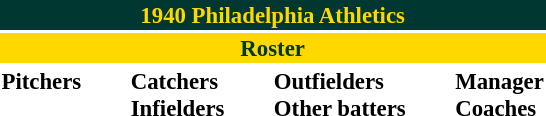<table class="toccolours" style="font-size: 95%;">
<tr>
<th colspan="10" style="background-color: #003831; color: #FFD800; text-align: center;">1940 Philadelphia Athletics</th>
</tr>
<tr>
<td colspan="10" style="background-color: #FFD800; color: #003831; text-align: center;"><strong>Roster</strong></td>
</tr>
<tr>
<td valign="top"><strong>Pitchers</strong><br>











</td>
<td width="25px"></td>
<td valign="top"><strong>Catchers</strong><br>



<strong>Infielders</strong>








</td>
<td width="25px"></td>
<td valign="top"><strong>Outfielders</strong><br>






<strong>Other batters</strong>
</td>
<td width="25px"></td>
<td valign="top"><strong>Manager</strong><br>
<strong>Coaches</strong>



</td>
</tr>
</table>
